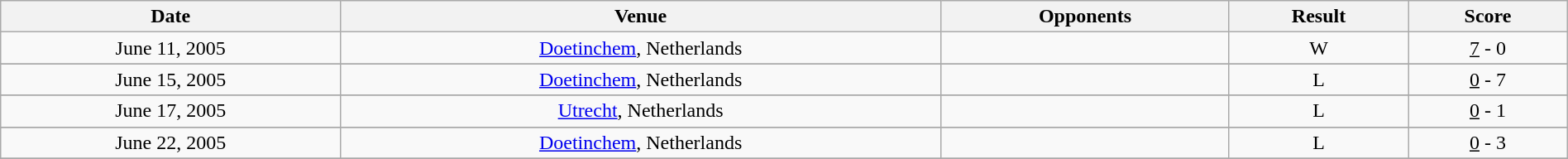<table class="wikitable small" style="text-align:center" width="100%">
<tr>
<th>Date</th>
<th>Venue</th>
<th>Opponents</th>
<th>Result</th>
<th>Score</th>
</tr>
<tr>
<td>June 11, 2005</td>
<td><a href='#'>Doetinchem</a>, Netherlands</td>
<td></td>
<td>W</td>
<td><u>7</u> - 0</td>
</tr>
<tr>
</tr>
<tr>
<td>June 15, 2005</td>
<td><a href='#'>Doetinchem</a>, Netherlands</td>
<td></td>
<td>L</td>
<td><u>0</u> - 7</td>
</tr>
<tr>
</tr>
<tr>
<td>June 17, 2005</td>
<td><a href='#'>Utrecht</a>, Netherlands</td>
<td></td>
<td>L</td>
<td><u>0</u> - 1</td>
</tr>
<tr>
</tr>
<tr>
<td>June 22, 2005</td>
<td><a href='#'>Doetinchem</a>, Netherlands</td>
<td></td>
<td>L</td>
<td><u>0</u> - 3</td>
</tr>
<tr>
</tr>
</table>
